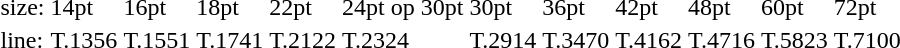<table style="margin-left:40px;">
<tr>
<td>size:</td>
<td>14pt</td>
<td>16pt</td>
<td>18pt</td>
<td>22pt</td>
<td>24pt op 30pt</td>
<td>30pt</td>
<td>36pt</td>
<td>42pt</td>
<td>48pt</td>
<td>60pt</td>
<td>72pt</td>
</tr>
<tr>
<td>line:</td>
<td>T.1356</td>
<td>T.1551</td>
<td>T.1741</td>
<td>T.2122</td>
<td>T.2324</td>
<td>T.2914</td>
<td>T.3470</td>
<td>T.4162</td>
<td>T.4716</td>
<td>T.5823</td>
<td>T.7100</td>
</tr>
</table>
